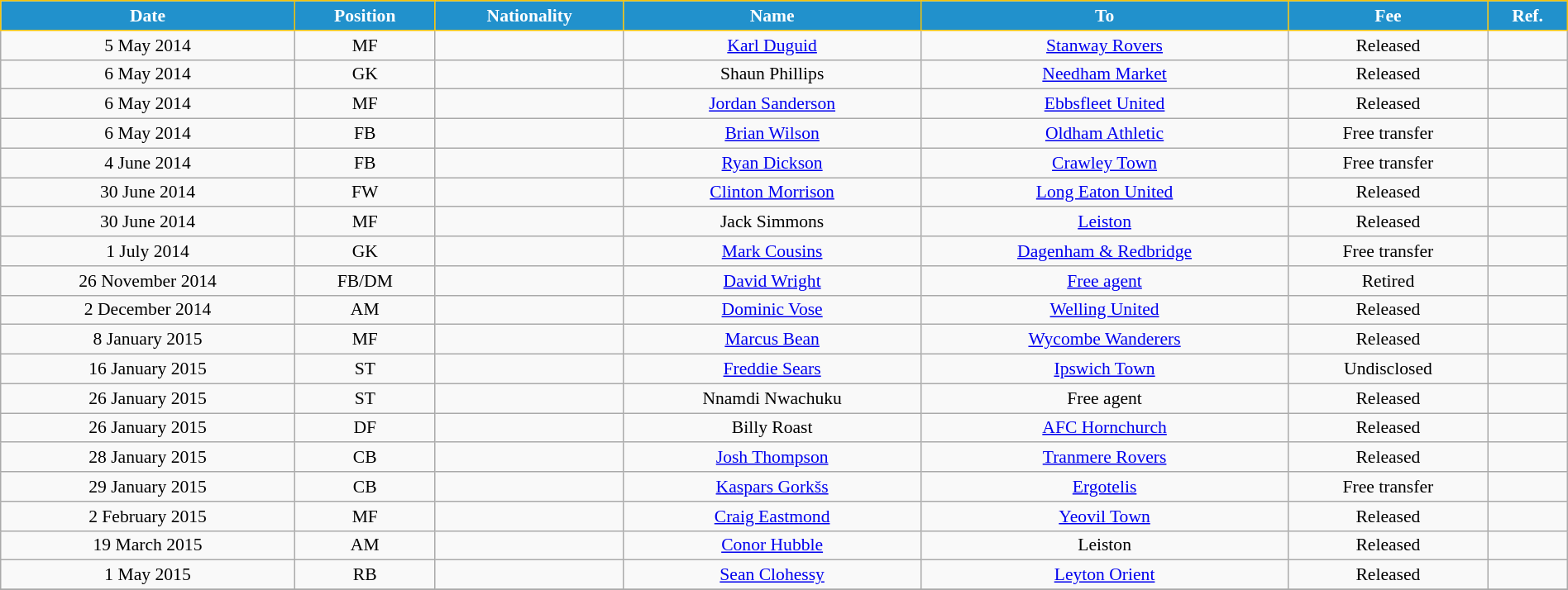<table class="wikitable" style="text-align:center; font-size:90%; width:100%;">
<tr>
<th style="background:#2191CC; color:white; border:1px solid #F7C408; text-align:center;">Date</th>
<th style="background:#2191CC; color:white; border:1px solid #F7C408; text-align:center;">Position</th>
<th style="background:#2191CC; color:white; border:1px solid #F7C408; text-align:center;">Nationality</th>
<th style="background:#2191CC; color:white; border:1px solid #F7C408; text-align:center;">Name</th>
<th style="background:#2191CC; color:white; border:1px solid #F7C408; text-align:center;">To</th>
<th style="background:#2191CC; color:white; border:1px solid #F7C408; text-align:center;">Fee</th>
<th style="background:#2191CC; color:white; border:1px solid #F7C408; text-align:center;">Ref.</th>
</tr>
<tr>
<td>5 May 2014</td>
<td>MF</td>
<td></td>
<td><a href='#'>Karl Duguid</a></td>
<td> <a href='#'>Stanway Rovers</a></td>
<td>Released</td>
<td></td>
</tr>
<tr>
<td>6 May 2014</td>
<td>GK</td>
<td></td>
<td>Shaun Phillips</td>
<td> <a href='#'>Needham Market</a></td>
<td>Released</td>
<td></td>
</tr>
<tr>
<td>6 May 2014</td>
<td>MF</td>
<td></td>
<td><a href='#'>Jordan Sanderson</a></td>
<td> <a href='#'>Ebbsfleet United</a></td>
<td>Released</td>
<td></td>
</tr>
<tr>
<td>6 May 2014</td>
<td>FB</td>
<td></td>
<td><a href='#'>Brian Wilson</a></td>
<td> <a href='#'>Oldham Athletic</a></td>
<td>Free transfer</td>
<td></td>
</tr>
<tr>
<td>4 June 2014</td>
<td>FB</td>
<td></td>
<td><a href='#'>Ryan Dickson</a></td>
<td> <a href='#'>Crawley Town</a></td>
<td>Free transfer</td>
<td></td>
</tr>
<tr>
<td>30 June 2014</td>
<td>FW</td>
<td></td>
<td><a href='#'>Clinton Morrison</a></td>
<td> <a href='#'>Long Eaton United</a></td>
<td>Released</td>
<td></td>
</tr>
<tr>
<td>30 June 2014</td>
<td>MF</td>
<td></td>
<td>Jack Simmons</td>
<td> <a href='#'>Leiston</a></td>
<td>Released</td>
<td></td>
</tr>
<tr>
<td>1 July 2014</td>
<td>GK</td>
<td></td>
<td><a href='#'>Mark Cousins</a></td>
<td> <a href='#'>Dagenham & Redbridge</a></td>
<td>Free transfer</td>
<td></td>
</tr>
<tr>
<td>26 November 2014</td>
<td>FB/DM</td>
<td></td>
<td><a href='#'>David Wright</a></td>
<td><a href='#'>Free agent</a></td>
<td>Retired</td>
<td></td>
</tr>
<tr>
<td>2 December 2014</td>
<td>AM</td>
<td></td>
<td><a href='#'>Dominic Vose</a></td>
<td> <a href='#'>Welling United</a></td>
<td>Released</td>
<td></td>
</tr>
<tr>
<td>8 January 2015</td>
<td>MF</td>
<td></td>
<td><a href='#'>Marcus Bean</a></td>
<td> <a href='#'>Wycombe Wanderers</a></td>
<td>Released</td>
<td></td>
</tr>
<tr>
<td>16 January 2015</td>
<td>ST</td>
<td></td>
<td><a href='#'>Freddie Sears</a></td>
<td> <a href='#'>Ipswich Town</a></td>
<td>Undisclosed</td>
<td></td>
</tr>
<tr>
<td>26 January 2015</td>
<td>ST</td>
<td></td>
<td>Nnamdi Nwachuku</td>
<td>Free agent</td>
<td>Released</td>
<td></td>
</tr>
<tr>
<td>26 January 2015</td>
<td>DF</td>
<td></td>
<td>Billy Roast</td>
<td> <a href='#'>AFC Hornchurch</a></td>
<td>Released</td>
<td></td>
</tr>
<tr>
<td>28 January 2015</td>
<td>CB</td>
<td></td>
<td><a href='#'>Josh Thompson</a></td>
<td> <a href='#'>Tranmere Rovers</a></td>
<td>Released</td>
<td></td>
</tr>
<tr>
<td>29 January 2015</td>
<td>CB</td>
<td></td>
<td><a href='#'>Kaspars Gorkšs</a></td>
<td> <a href='#'>Ergotelis</a></td>
<td>Free transfer</td>
<td></td>
</tr>
<tr>
<td>2 February 2015</td>
<td>MF</td>
<td></td>
<td><a href='#'>Craig Eastmond</a></td>
<td> <a href='#'>Yeovil Town</a></td>
<td>Released</td>
<td></td>
</tr>
<tr>
<td>19 March 2015</td>
<td>AM</td>
<td></td>
<td><a href='#'>Conor Hubble</a></td>
<td> Leiston</td>
<td>Released</td>
<td></td>
</tr>
<tr>
<td>1 May 2015</td>
<td>RB</td>
<td></td>
<td><a href='#'>Sean Clohessy</a></td>
<td> <a href='#'>Leyton Orient</a></td>
<td>Released</td>
<td></td>
</tr>
<tr>
</tr>
</table>
